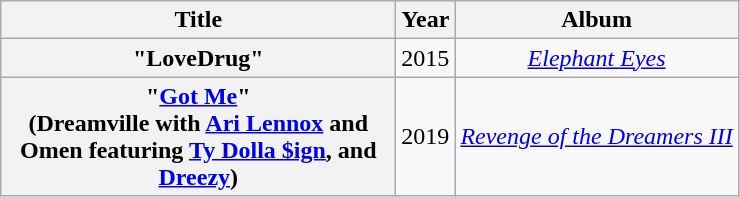<table class="wikitable plainrowheaders" style="text-align:center;">
<tr>
<th scope="col" rowspan="1" style="width:16em;">Title</th>
<th scope="col" rowspan="1" style="width:1em;">Year</th>
<th scope="col" rowspan="1">Album</th>
</tr>
<tr>
<th scope="row">"LoveDrug"</th>
<td>2015</td>
<td><em><a href='#'>Elephant Eyes</a></em></td>
</tr>
<tr>
<th scope="row">"<a href='#'>Got Me</a>"<br><span>(Dreamville with <a href='#'>Ari Lennox</a> and Omen featuring <a href='#'>Ty Dolla $ign</a>, and <a href='#'>Dreezy</a>)</span></th>
<td>2019</td>
<td><em><a href='#'>Revenge of the Dreamers III</a></em></td>
</tr>
</table>
